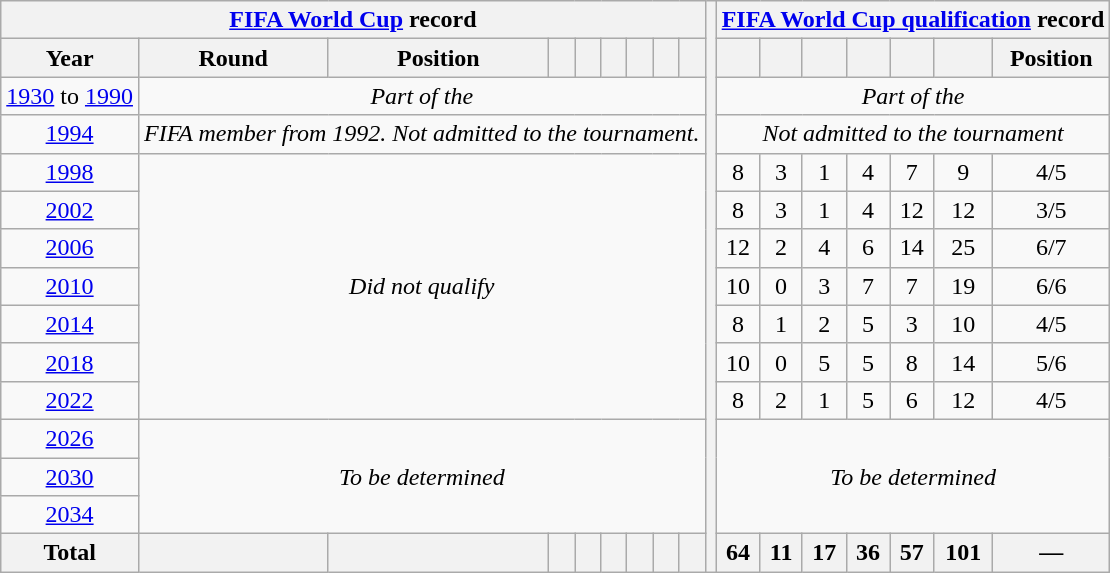<table class="wikitable" style="text-align:center">
<tr>
<th colspan=9><a href='#'>FIFA World Cup</a> record</th>
<th width=1% rowspan=15></th>
<th colspan=7><a href='#'>FIFA World Cup qualification</a> record</th>
</tr>
<tr>
<th>Year</th>
<th>Round</th>
<th>Position</th>
<th></th>
<th></th>
<th></th>
<th></th>
<th></th>
<th></th>
<th></th>
<th></th>
<th></th>
<th></th>
<th></th>
<th></th>
<th>Position</th>
</tr>
<tr>
<td> <a href='#'>1930</a> to  <a href='#'>1990</a></td>
<td colspan=8><em>Part of the </em></td>
<td colspan=7><em>Part of the </em></td>
</tr>
<tr>
<td> <a href='#'>1994</a></td>
<td colspan=8><em>FIFA member from 1992. Not admitted to the tournament.</em></td>
<td colspan=7><em>Not admitted to the tournament</em></td>
</tr>
<tr>
<td> <a href='#'>1998</a></td>
<td colspan=8 rowspan=7><em>Did not qualify</em></td>
<td>8</td>
<td>3</td>
<td>1</td>
<td>4</td>
<td>7</td>
<td>9</td>
<td>4/5</td>
</tr>
<tr>
<td>  <a href='#'>2002</a></td>
<td>8</td>
<td>3</td>
<td>1</td>
<td>4</td>
<td>12</td>
<td>12</td>
<td>3/5</td>
</tr>
<tr>
<td> <a href='#'>2006</a></td>
<td>12</td>
<td>2</td>
<td>4</td>
<td>6</td>
<td>14</td>
<td>25</td>
<td>6/7</td>
</tr>
<tr>
<td> <a href='#'>2010</a></td>
<td>10</td>
<td>0</td>
<td>3</td>
<td>7</td>
<td>7</td>
<td>19</td>
<td>6/6</td>
</tr>
<tr>
<td> <a href='#'>2014</a></td>
<td>8</td>
<td>1</td>
<td>2</td>
<td>5</td>
<td>3</td>
<td>10</td>
<td>4/5</td>
</tr>
<tr>
<td> <a href='#'>2018</a></td>
<td>10</td>
<td>0</td>
<td>5</td>
<td>5</td>
<td>8</td>
<td>14</td>
<td>5/6</td>
</tr>
<tr>
<td> <a href='#'>2022</a></td>
<td>8</td>
<td>2</td>
<td>1</td>
<td>5</td>
<td>6</td>
<td>12</td>
<td>4/5</td>
</tr>
<tr>
<td>   <a href='#'>2026</a></td>
<td colspan=8 rowspan=3><em>To be determined</em></td>
<td colspan=7 rowspan=3><em>To be determined</em></td>
</tr>
<tr>
<td>   <a href='#'>2030</a></td>
</tr>
<tr>
<td> <a href='#'>2034</a></td>
</tr>
<tr>
<th>Total</th>
<th></th>
<th></th>
<th></th>
<th></th>
<th></th>
<th></th>
<th></th>
<th></th>
<th>64</th>
<th>11</th>
<th>17</th>
<th>36</th>
<th>57</th>
<th>101</th>
<th>—</th>
</tr>
</table>
